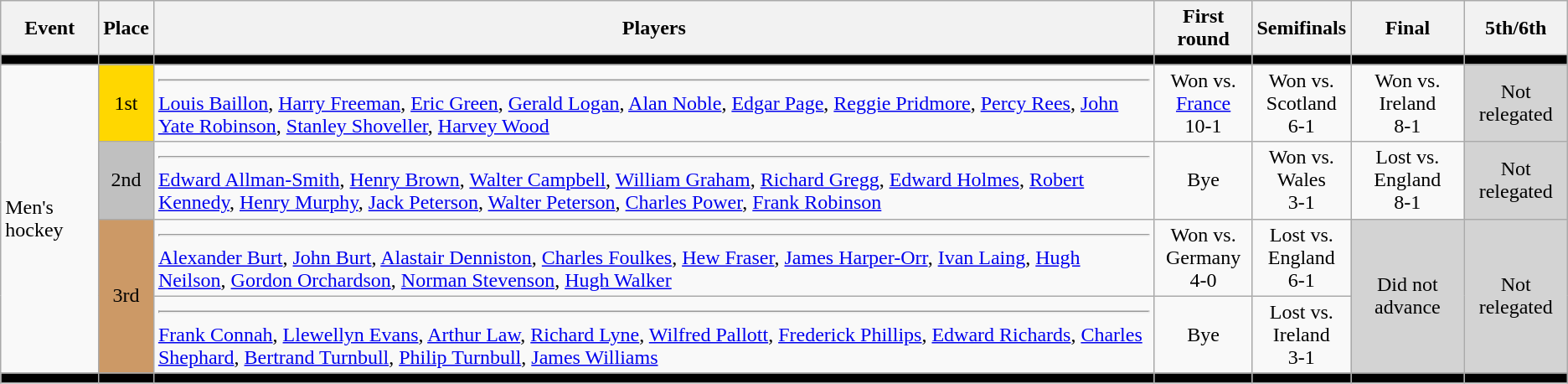<table class=wikitable>
<tr>
<th>Event</th>
<th>Place</th>
<th>Players</th>
<th>First round</th>
<th>Semifinals</th>
<th>Final</th>
<th>5th/6th</th>
</tr>
<tr bgcolor=black>
<td></td>
<td></td>
<td></td>
<td></td>
<td></td>
<td></td>
<td></td>
</tr>
<tr align=center>
<td rowspan=4 align=left>Men's hockey</td>
<td bgcolor=gold>1st</td>
<td align=left> <hr> <a href='#'>Louis Baillon</a>, <a href='#'>Harry Freeman</a>, <a href='#'>Eric Green</a>, <a href='#'>Gerald Logan</a>, <a href='#'>Alan Noble</a>, <a href='#'>Edgar Page</a>, <a href='#'>Reggie Pridmore</a>, <a href='#'>Percy Rees</a>, <a href='#'>John Yate Robinson</a>, <a href='#'>Stanley Shoveller</a>, <a href='#'>Harvey Wood</a></td>
<td>Won vs. <br> <a href='#'>France</a> <br> 10-1</td>
<td>Won vs. <br> Scotland <br> 6-1</td>
<td>Won vs. <br> Ireland <br> 8-1</td>
<td bgcolor=lightgray>Not relegated</td>
</tr>
<tr align=center>
<td bgcolor=silver>2nd</td>
<td align=left> <hr> <a href='#'>Edward Allman-Smith</a>, <a href='#'>Henry Brown</a>, <a href='#'>Walter Campbell</a>, <a href='#'>William Graham</a>, <a href='#'>Richard Gregg</a>, <a href='#'>Edward Holmes</a>, <a href='#'>Robert Kennedy</a>, <a href='#'>Henry Murphy</a>, <a href='#'>Jack Peterson</a>, <a href='#'>Walter Peterson</a>, <a href='#'>Charles Power</a>, <a href='#'>Frank Robinson</a></td>
<td>Bye</td>
<td>Won vs. <br> Wales <br> 3-1</td>
<td>Lost vs. <br> England <br> 8-1</td>
<td bgcolor=lightgray>Not relegated</td>
</tr>
<tr align=center>
<td rowspan=2 bgcolor=cc9966>3rd</td>
<td align=left> <hr> <a href='#'>Alexander Burt</a>, <a href='#'>John Burt</a>, <a href='#'>Alastair Denniston</a>, <a href='#'>Charles Foulkes</a>, <a href='#'>Hew Fraser</a>, <a href='#'>James Harper-Orr</a>, <a href='#'>Ivan Laing</a>, <a href='#'>Hugh Neilson</a>, <a href='#'>Gordon Orchardson</a>, <a href='#'>Norman Stevenson</a>, <a href='#'>Hugh Walker</a></td>
<td>Won vs. <br> Germany <br> 4-0</td>
<td>Lost vs. <br> England <br> 6-1</td>
<td rowspan=2 bgcolor=lightgray>Did not advance</td>
<td rowspan=2 bgcolor=lightgray>Not relegated</td>
</tr>
<tr align=center>
<td align=left> <hr> <a href='#'>Frank Connah</a>, <a href='#'>Llewellyn Evans</a>, <a href='#'>Arthur Law</a>, <a href='#'>Richard Lyne</a>, <a href='#'>Wilfred Pallott</a>, <a href='#'>Frederick Phillips</a>, <a href='#'>Edward Richards</a>, <a href='#'>Charles Shephard</a>, <a href='#'>Bertrand Turnbull</a>, <a href='#'>Philip Turnbull</a>, <a href='#'>James Williams</a></td>
<td>Bye</td>
<td>Lost vs. <br> Ireland <br> 3-1</td>
</tr>
<tr bgcolor=black>
<td></td>
<td></td>
<td></td>
<td></td>
<td></td>
<td></td>
<td></td>
</tr>
</table>
